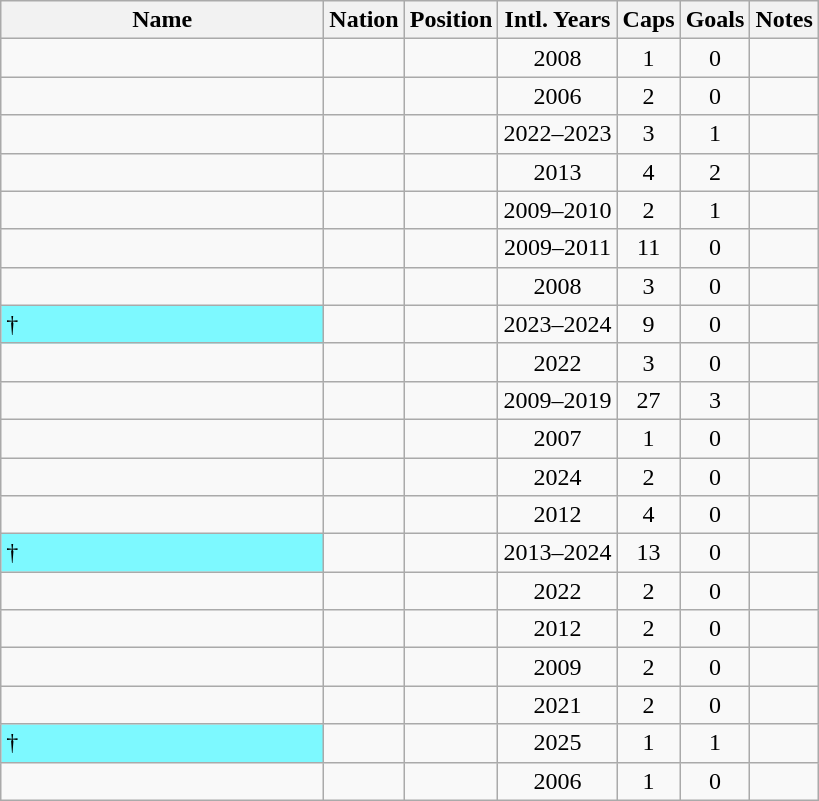<table class="wikitable sortable" style="text-align: center;">
<tr>
<th style="width:13em">Name</th>
<th>Nation</th>
<th>Position</th>
<th>Intl. Years</th>
<th>Caps</th>
<th>Goals</th>
<th class="unsortable">Notes</th>
</tr>
<tr>
<td align=left></td>
<td align=left></td>
<td></td>
<td>2008</td>
<td>1</td>
<td>0</td>
<td></td>
</tr>
<tr>
<td align=left></td>
<td align=left></td>
<td></td>
<td>2006</td>
<td>2</td>
<td>0</td>
<td></td>
</tr>
<tr>
<td align=left></td>
<td align=left></td>
<td></td>
<td>2022–2023</td>
<td>3</td>
<td>1</td>
<td></td>
</tr>
<tr>
<td align=left></td>
<td align=left></td>
<td></td>
<td>2013</td>
<td>4</td>
<td>2</td>
<td></td>
</tr>
<tr>
<td align=left></td>
<td align=left></td>
<td></td>
<td>2009–2010</td>
<td>2</td>
<td>1</td>
<td></td>
</tr>
<tr>
<td align=left></td>
<td align=left></td>
<td></td>
<td>2009–2011</td>
<td>11</td>
<td>0</td>
<td></td>
</tr>
<tr>
<td align=left></td>
<td align=left></td>
<td></td>
<td>2008</td>
<td>3</td>
<td>0</td>
<td></td>
</tr>
<tr>
<td bgcolor=#7DF9FF align=left> †</td>
<td align=left></td>
<td></td>
<td>2023–2024</td>
<td>9</td>
<td>0</td>
<td></td>
</tr>
<tr>
<td align=left></td>
<td align=left></td>
<td></td>
<td>2022</td>
<td>3</td>
<td>0</td>
<td></td>
</tr>
<tr>
<td align=left></td>
<td align=left></td>
<td></td>
<td>2009–2019</td>
<td>27</td>
<td>3</td>
<td></td>
</tr>
<tr>
<td align=left></td>
<td align=left></td>
<td></td>
<td>2007</td>
<td>1</td>
<td>0</td>
<td></td>
</tr>
<tr>
<td align=left></td>
<td align=left></td>
<td></td>
<td>2024</td>
<td>2</td>
<td>0</td>
<td></td>
</tr>
<tr>
<td align=left></td>
<td align=left></td>
<td></td>
<td>2012</td>
<td>4</td>
<td>0</td>
<td></td>
</tr>
<tr>
<td bgcolor=#7DF9FF align=left> †</td>
<td align=left></td>
<td></td>
<td>2013–2024</td>
<td>13</td>
<td>0</td>
<td></td>
</tr>
<tr>
<td align=left></td>
<td align=left></td>
<td></td>
<td>2022</td>
<td>2</td>
<td>0</td>
<td></td>
</tr>
<tr>
<td align=left></td>
<td align=left></td>
<td></td>
<td>2012</td>
<td>2</td>
<td>0</td>
<td></td>
</tr>
<tr>
<td align=left></td>
<td align=left></td>
<td></td>
<td>2009</td>
<td>2</td>
<td>0</td>
<td></td>
</tr>
<tr>
<td align=left></td>
<td align=left></td>
<td></td>
<td>2021</td>
<td>2</td>
<td>0</td>
<td></td>
</tr>
<tr>
<td bgcolor=#7DF9FF align=left> †</td>
<td align=left></td>
<td></td>
<td>2025</td>
<td>1</td>
<td>1</td>
<td></td>
</tr>
<tr>
<td align=left></td>
<td align=left></td>
<td></td>
<td>2006</td>
<td>1</td>
<td>0</td>
<td></td>
</tr>
</table>
